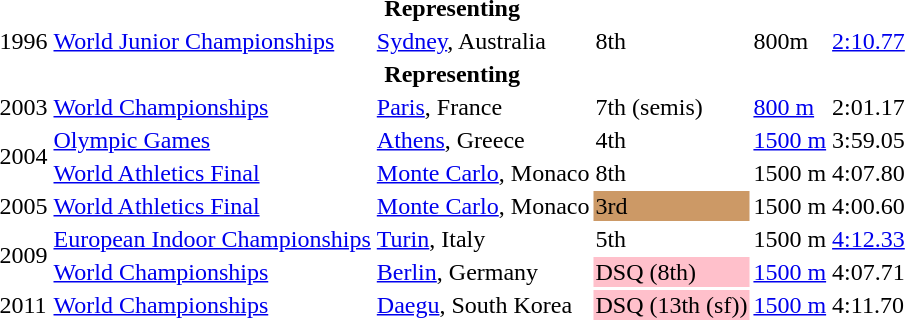<table>
<tr>
<th colspan="6">Representing </th>
</tr>
<tr>
<td>1996</td>
<td><a href='#'>World Junior Championships</a></td>
<td><a href='#'>Sydney</a>, Australia</td>
<td>8th</td>
<td>800m</td>
<td><a href='#'>2:10.77</a></td>
</tr>
<tr>
<th colspan="6">Representing </th>
</tr>
<tr>
<td>2003</td>
<td><a href='#'>World Championships</a></td>
<td><a href='#'>Paris</a>, France</td>
<td>7th (semis)</td>
<td><a href='#'>800 m</a></td>
<td>2:01.17</td>
</tr>
<tr>
<td rowspan=2>2004</td>
<td><a href='#'>Olympic Games</a></td>
<td><a href='#'>Athens</a>, Greece</td>
<td>4th</td>
<td><a href='#'>1500 m</a></td>
<td>3:59.05</td>
</tr>
<tr>
<td><a href='#'>World Athletics Final</a></td>
<td><a href='#'>Monte Carlo</a>, Monaco</td>
<td>8th</td>
<td>1500 m</td>
<td>4:07.80</td>
</tr>
<tr>
<td>2005</td>
<td><a href='#'>World Athletics Final</a></td>
<td><a href='#'>Monte Carlo</a>, Monaco</td>
<td bgcolor="cc9966">3rd</td>
<td>1500 m</td>
<td>4:00.60</td>
</tr>
<tr>
<td rowspan=2>2009</td>
<td><a href='#'>European Indoor Championships</a></td>
<td><a href='#'>Turin</a>, Italy</td>
<td>5th</td>
<td>1500 m</td>
<td><a href='#'>4:12.33</a></td>
</tr>
<tr>
<td><a href='#'>World Championships</a></td>
<td><a href='#'>Berlin</a>, Germany</td>
<td bgcolor=pink>DSQ (8th)</td>
<td><a href='#'>1500 m</a></td>
<td>4:07.71</td>
</tr>
<tr>
<td>2011</td>
<td><a href='#'>World Championships</a></td>
<td><a href='#'>Daegu</a>, South Korea</td>
<td bgcolor=pink>DSQ (13th (sf))</td>
<td><a href='#'>1500 m</a></td>
<td>4:11.70</td>
</tr>
</table>
